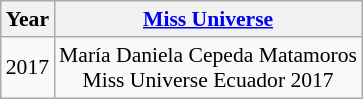<table class="wikitable" style="font-size: 90%;">
<tr>
<th width:10%;">Year</th>
<th width:16%;"><a href='#'>Miss Universe</a></th>
</tr>
<tr style="text-align:center;">
<td>2017</td>
<td>María Daniela Cepeda Matamoros<br>Miss Universe Ecuador 2017<br></td>
</tr>
</table>
